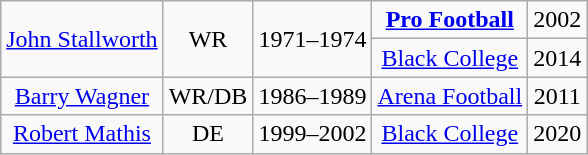<table class="wikitable" style=text-align:center>
<tr>
<td rowspan=2><a href='#'>John Stallworth</a></td>
<td rowspan=2>WR</td>
<td rowspan=2>1971–1974</td>
<td><strong><a href='#'>Pro Football</a></strong></td>
<td>2002</td>
</tr>
<tr>
<td><a href='#'>Black College</a></td>
<td>2014</td>
</tr>
<tr>
<td><a href='#'>Barry Wagner</a></td>
<td>WR/DB</td>
<td>1986–1989</td>
<td><a href='#'>Arena Football</a></td>
<td>2011</td>
</tr>
<tr>
<td><a href='#'>Robert Mathis</a></td>
<td>DE</td>
<td>1999–2002</td>
<td><a href='#'>Black College</a></td>
<td>2020</td>
</tr>
</table>
